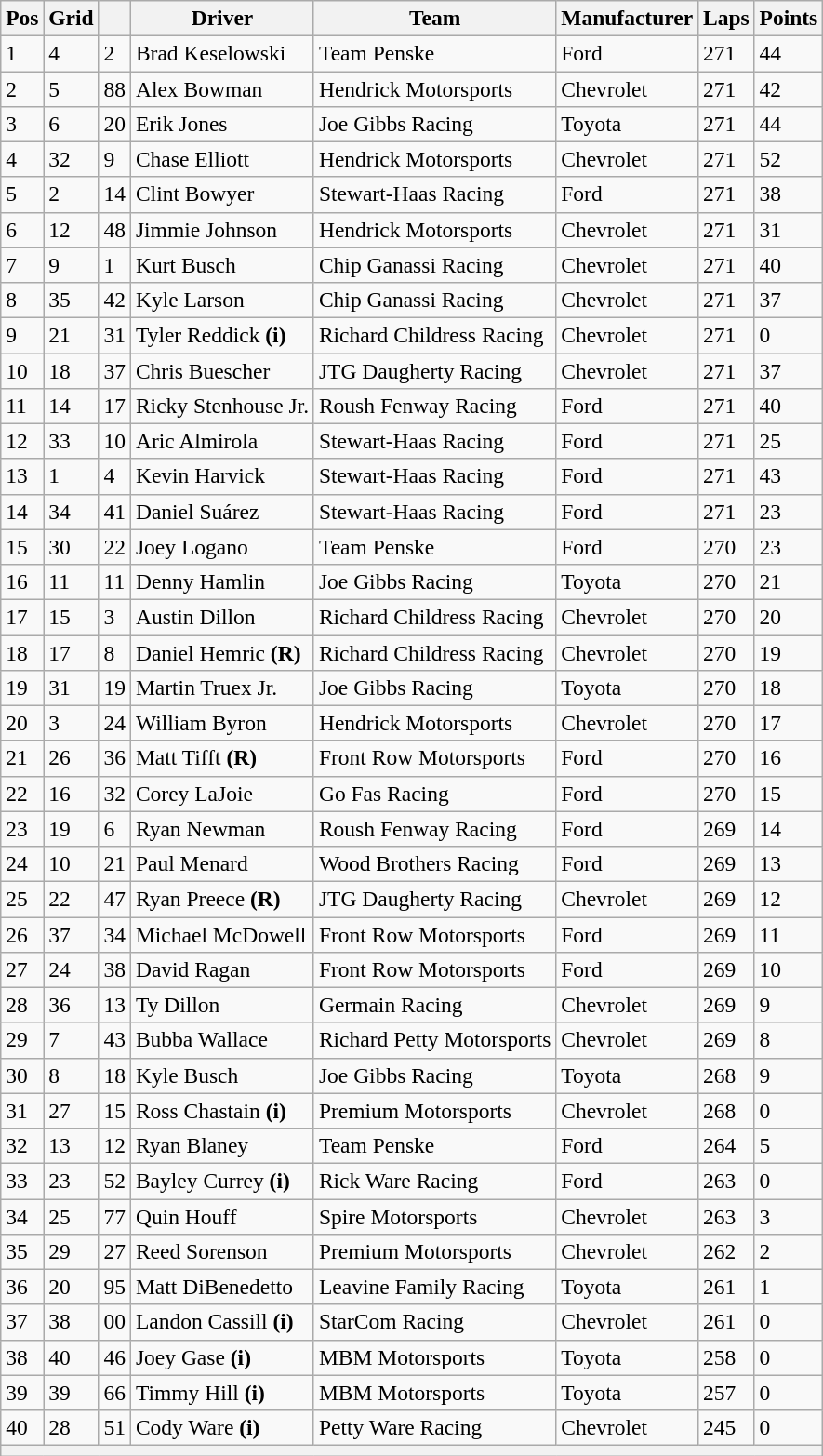<table class="wikitable" style="font-size:98%">
<tr>
<th>Pos</th>
<th>Grid</th>
<th></th>
<th>Driver</th>
<th>Team</th>
<th>Manufacturer</th>
<th>Laps</th>
<th>Points</th>
</tr>
<tr>
<td>1</td>
<td>4</td>
<td>2</td>
<td>Brad Keselowski</td>
<td>Team Penske</td>
<td>Ford</td>
<td>271</td>
<td>44</td>
</tr>
<tr>
<td>2</td>
<td>5</td>
<td>88</td>
<td>Alex Bowman</td>
<td>Hendrick Motorsports</td>
<td>Chevrolet</td>
<td>271</td>
<td>42</td>
</tr>
<tr>
<td>3</td>
<td>6</td>
<td>20</td>
<td>Erik Jones</td>
<td>Joe Gibbs Racing</td>
<td>Toyota</td>
<td>271</td>
<td>44</td>
</tr>
<tr>
<td>4</td>
<td>32</td>
<td>9</td>
<td>Chase Elliott</td>
<td>Hendrick Motorsports</td>
<td>Chevrolet</td>
<td>271</td>
<td>52</td>
</tr>
<tr>
<td>5</td>
<td>2</td>
<td>14</td>
<td>Clint Bowyer</td>
<td>Stewart-Haas Racing</td>
<td>Ford</td>
<td>271</td>
<td>38</td>
</tr>
<tr>
<td>6</td>
<td>12</td>
<td>48</td>
<td>Jimmie Johnson</td>
<td>Hendrick Motorsports</td>
<td>Chevrolet</td>
<td>271</td>
<td>31</td>
</tr>
<tr>
<td>7</td>
<td>9</td>
<td>1</td>
<td>Kurt Busch</td>
<td>Chip Ganassi Racing</td>
<td>Chevrolet</td>
<td>271</td>
<td>40</td>
</tr>
<tr>
<td>8</td>
<td>35</td>
<td>42</td>
<td>Kyle Larson</td>
<td>Chip Ganassi Racing</td>
<td>Chevrolet</td>
<td>271</td>
<td>37</td>
</tr>
<tr>
<td>9</td>
<td>21</td>
<td>31</td>
<td>Tyler Reddick <strong>(i)</strong></td>
<td>Richard Childress Racing</td>
<td>Chevrolet</td>
<td>271</td>
<td>0</td>
</tr>
<tr>
<td>10</td>
<td>18</td>
<td>37</td>
<td>Chris Buescher</td>
<td>JTG Daugherty Racing</td>
<td>Chevrolet</td>
<td>271</td>
<td>37</td>
</tr>
<tr>
<td>11</td>
<td>14</td>
<td>17</td>
<td>Ricky Stenhouse Jr.</td>
<td>Roush Fenway Racing</td>
<td>Ford</td>
<td>271</td>
<td>40</td>
</tr>
<tr>
<td>12</td>
<td>33</td>
<td>10</td>
<td>Aric Almirola</td>
<td>Stewart-Haas Racing</td>
<td>Ford</td>
<td>271</td>
<td>25</td>
</tr>
<tr>
<td>13</td>
<td>1</td>
<td>4</td>
<td>Kevin Harvick</td>
<td>Stewart-Haas Racing</td>
<td>Ford</td>
<td>271</td>
<td>43</td>
</tr>
<tr>
<td>14</td>
<td>34</td>
<td>41</td>
<td>Daniel Suárez</td>
<td>Stewart-Haas Racing</td>
<td>Ford</td>
<td>271</td>
<td>23</td>
</tr>
<tr>
<td>15</td>
<td>30</td>
<td>22</td>
<td>Joey Logano</td>
<td>Team Penske</td>
<td>Ford</td>
<td>270</td>
<td>23</td>
</tr>
<tr>
<td>16</td>
<td>11</td>
<td>11</td>
<td>Denny Hamlin</td>
<td>Joe Gibbs Racing</td>
<td>Toyota</td>
<td>270</td>
<td>21</td>
</tr>
<tr>
<td>17</td>
<td>15</td>
<td>3</td>
<td>Austin Dillon</td>
<td>Richard Childress Racing</td>
<td>Chevrolet</td>
<td>270</td>
<td>20</td>
</tr>
<tr>
<td>18</td>
<td>17</td>
<td>8</td>
<td>Daniel Hemric <strong>(R)</strong></td>
<td>Richard Childress Racing</td>
<td>Chevrolet</td>
<td>270</td>
<td>19</td>
</tr>
<tr>
<td>19</td>
<td>31</td>
<td>19</td>
<td>Martin Truex Jr.</td>
<td>Joe Gibbs Racing</td>
<td>Toyota</td>
<td>270</td>
<td>18</td>
</tr>
<tr>
<td>20</td>
<td>3</td>
<td>24</td>
<td>William Byron</td>
<td>Hendrick Motorsports</td>
<td>Chevrolet</td>
<td>270</td>
<td>17</td>
</tr>
<tr>
<td>21</td>
<td>26</td>
<td>36</td>
<td>Matt Tifft <strong>(R)</strong></td>
<td>Front Row Motorsports</td>
<td>Ford</td>
<td>270</td>
<td>16</td>
</tr>
<tr>
<td>22</td>
<td>16</td>
<td>32</td>
<td>Corey LaJoie</td>
<td>Go Fas Racing</td>
<td>Ford</td>
<td>270</td>
<td>15</td>
</tr>
<tr>
<td>23</td>
<td>19</td>
<td>6</td>
<td>Ryan Newman</td>
<td>Roush Fenway Racing</td>
<td>Ford</td>
<td>269</td>
<td>14</td>
</tr>
<tr>
<td>24</td>
<td>10</td>
<td>21</td>
<td>Paul Menard</td>
<td>Wood Brothers Racing</td>
<td>Ford</td>
<td>269</td>
<td>13</td>
</tr>
<tr>
<td>25</td>
<td>22</td>
<td>47</td>
<td>Ryan Preece <strong>(R)</strong></td>
<td>JTG Daugherty Racing</td>
<td>Chevrolet</td>
<td>269</td>
<td>12</td>
</tr>
<tr>
<td>26</td>
<td>37</td>
<td>34</td>
<td>Michael McDowell</td>
<td>Front Row Motorsports</td>
<td>Ford</td>
<td>269</td>
<td>11</td>
</tr>
<tr>
<td>27</td>
<td>24</td>
<td>38</td>
<td>David Ragan</td>
<td>Front Row Motorsports</td>
<td>Ford</td>
<td>269</td>
<td>10</td>
</tr>
<tr>
<td>28</td>
<td>36</td>
<td>13</td>
<td>Ty Dillon</td>
<td>Germain Racing</td>
<td>Chevrolet</td>
<td>269</td>
<td>9</td>
</tr>
<tr>
<td>29</td>
<td>7</td>
<td>43</td>
<td>Bubba Wallace</td>
<td>Richard Petty Motorsports</td>
<td>Chevrolet</td>
<td>269</td>
<td>8</td>
</tr>
<tr>
<td>30</td>
<td>8</td>
<td>18</td>
<td>Kyle Busch</td>
<td>Joe Gibbs Racing</td>
<td>Toyota</td>
<td>268</td>
<td>9</td>
</tr>
<tr>
<td>31</td>
<td>27</td>
<td>15</td>
<td>Ross Chastain <strong>(i)</strong></td>
<td>Premium Motorsports</td>
<td>Chevrolet</td>
<td>268</td>
<td>0</td>
</tr>
<tr>
<td>32</td>
<td>13</td>
<td>12</td>
<td>Ryan Blaney</td>
<td>Team Penske</td>
<td>Ford</td>
<td>264</td>
<td>5</td>
</tr>
<tr>
<td>33</td>
<td>23</td>
<td>52</td>
<td>Bayley Currey <strong>(i)</strong></td>
<td>Rick Ware Racing</td>
<td>Ford</td>
<td>263</td>
<td>0</td>
</tr>
<tr>
<td>34</td>
<td>25</td>
<td>77</td>
<td>Quin Houff</td>
<td>Spire Motorsports</td>
<td>Chevrolet</td>
<td>263</td>
<td>3</td>
</tr>
<tr>
<td>35</td>
<td>29</td>
<td>27</td>
<td>Reed Sorenson</td>
<td>Premium Motorsports</td>
<td>Chevrolet</td>
<td>262</td>
<td>2</td>
</tr>
<tr>
<td>36</td>
<td>20</td>
<td>95</td>
<td>Matt DiBenedetto</td>
<td>Leavine Family Racing</td>
<td>Toyota</td>
<td>261</td>
<td>1</td>
</tr>
<tr>
<td>37</td>
<td>38</td>
<td>00</td>
<td>Landon Cassill <strong>(i)</strong></td>
<td>StarCom Racing</td>
<td>Chevrolet</td>
<td>261</td>
<td>0</td>
</tr>
<tr>
<td>38</td>
<td>40</td>
<td>46</td>
<td>Joey Gase <strong>(i)</strong></td>
<td>MBM Motorsports</td>
<td>Toyota</td>
<td>258</td>
<td>0</td>
</tr>
<tr>
<td>39</td>
<td>39</td>
<td>66</td>
<td>Timmy Hill <strong>(i)</strong></td>
<td>MBM Motorsports</td>
<td>Toyota</td>
<td>257</td>
<td>0</td>
</tr>
<tr>
<td>40</td>
<td>28</td>
<td>51</td>
<td>Cody Ware <strong>(i)</strong></td>
<td>Petty Ware Racing</td>
<td>Chevrolet</td>
<td>245</td>
<td>0</td>
</tr>
<tr>
<th colspan="8"></th>
</tr>
</table>
